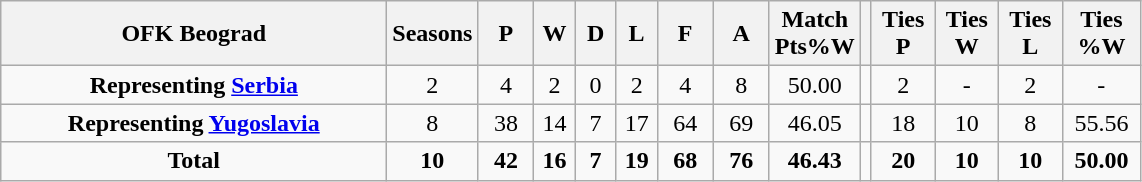<table class="wikitable">
<tr>
<th style="width:250px;">OFK Beograd</th>
<th style="width:50px;">Seasons</th>
<th style="width:30px;">P</th>
<th style="width:20px;">W</th>
<th style="width:20px;">D</th>
<th style="width:20px;">L</th>
<th style="width:30px;">F</th>
<th style="width:30px;">A</th>
<th style="width:45px;">Match Pts%W</th>
<th></th>
<th style="width:35px;">Ties P</th>
<th style="width:35px;">Ties W</th>
<th style="width:35px;">Ties L</th>
<th style="width:45px;">Ties %W</th>
</tr>
<tr style="text-align:center;">
<td><strong>Representing <a href='#'>Serbia</a> </strong></td>
<td>2</td>
<td>4</td>
<td>2</td>
<td>0</td>
<td>2</td>
<td>4</td>
<td>8</td>
<td>50.00</td>
<td></td>
<td>2</td>
<td>-</td>
<td>2</td>
<td>-</td>
</tr>
<tr style="text-align:center;">
<td><strong>Representing <a href='#'>Yugoslavia</a> </strong></td>
<td>8</td>
<td>38</td>
<td>14</td>
<td>7</td>
<td>17</td>
<td>64</td>
<td>69</td>
<td>46.05</td>
<td></td>
<td>18</td>
<td>10</td>
<td>8</td>
<td>55.56</td>
</tr>
<tr style="text-align:center;">
<td><strong>Total</strong></td>
<td><strong>10</strong></td>
<td><strong>42</strong></td>
<td><strong>16</strong></td>
<td><strong>7</strong></td>
<td><strong>19</strong></td>
<td><strong>68</strong></td>
<td><strong>76</strong></td>
<td><strong>46.43</strong></td>
<td></td>
<td><strong>20</strong></td>
<td><strong>10</strong></td>
<td><strong>10</strong></td>
<td><strong>50.00</strong></td>
</tr>
</table>
